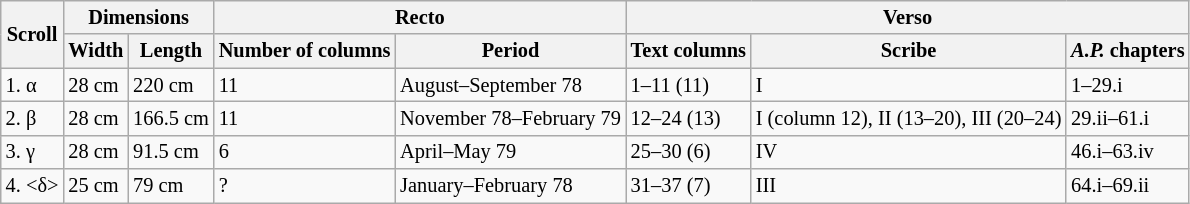<table class="wikitable sortable" style="font-size:85%">
<tr>
<th rowspan=2>Scroll</th>
<th colspan=2>Dimensions</th>
<th colspan=2>Recto</th>
<th colspan=3>Verso</th>
</tr>
<tr>
<th>Width</th>
<th>Length</th>
<th>Number of columns</th>
<th>Period</th>
<th>Text columns</th>
<th>Scribe</th>
<th><em>A.P.</em> chapters</th>
</tr>
<tr>
<td>1. α</td>
<td>28 cm</td>
<td>220 cm</td>
<td>11</td>
<td>August–September 78</td>
<td>1–11 (11)</td>
<td>I</td>
<td>1–29.i</td>
</tr>
<tr>
<td>2. β</td>
<td>28 cm</td>
<td>166.5 cm</td>
<td>11</td>
<td>November 78–February 79</td>
<td>12–24 (13)</td>
<td>I (column 12), II (13–20), III (20–24)</td>
<td>29.ii–61.i</td>
</tr>
<tr>
<td>3. γ</td>
<td>28 cm</td>
<td>91.5 cm</td>
<td>6</td>
<td>April–May 79</td>
<td>25–30 (6)</td>
<td>IV</td>
<td>46.i–63.iv</td>
</tr>
<tr>
<td>4. <δ></td>
<td>25 cm</td>
<td>79 cm</td>
<td>?</td>
<td>January–February 78</td>
<td>31–37 (7)</td>
<td>III</td>
<td>64.i–69.ii</td>
</tr>
</table>
